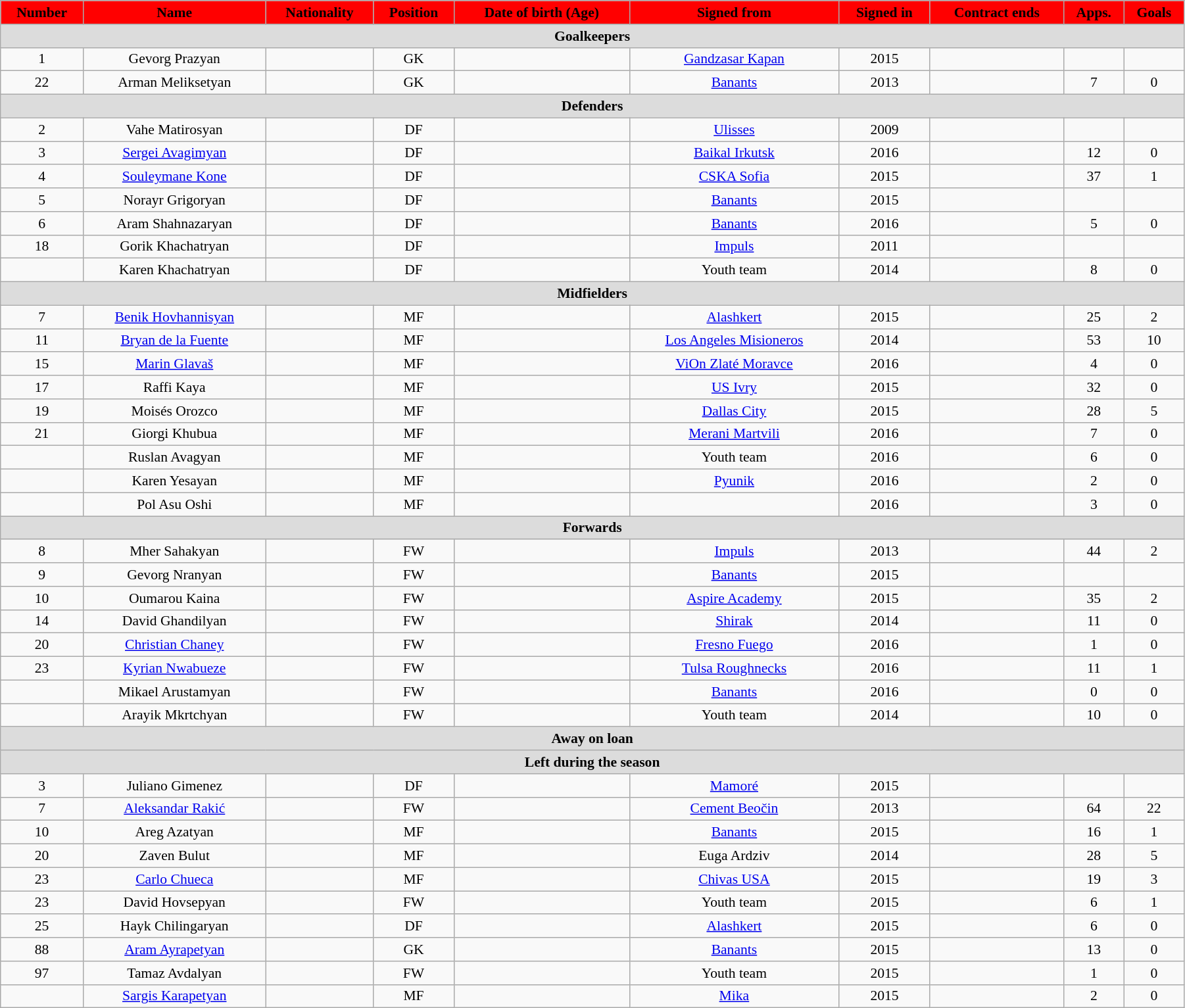<table class="wikitable"  style="text-align:center; font-size:90%; width:95%;">
<tr>
<th style="background:#FF0000; color:#000000; text-align:center;">Number</th>
<th style="background:#FF0000; color:#000000; text-align:center;">Name</th>
<th style="background:#FF0000; color:#000000; text-align:center;">Nationality</th>
<th style="background:#FF0000; color:#000000; text-align:center;">Position</th>
<th style="background:#FF0000; color:#000000; text-align:center;">Date of birth (Age)</th>
<th style="background:#FF0000; color:#000000; text-align:center;">Signed from</th>
<th style="background:#FF0000; color:#000000; text-align:center;">Signed in</th>
<th style="background:#FF0000; color:#000000; text-align:center;">Contract ends</th>
<th style="background:#FF0000; color:#000000; text-align:center;">Apps.</th>
<th style="background:#FF0000; color:#000000; text-align:center;">Goals</th>
</tr>
<tr>
<th colspan="11"  style="background:#dcdcdc; text-align:center;">Goalkeepers</th>
</tr>
<tr>
<td>1</td>
<td>Gevorg Prazyan</td>
<td></td>
<td>GK</td>
<td></td>
<td><a href='#'>Gandzasar Kapan</a></td>
<td>2015</td>
<td></td>
<td></td>
<td></td>
</tr>
<tr>
<td>22</td>
<td>Arman Meliksetyan</td>
<td></td>
<td>GK</td>
<td></td>
<td><a href='#'>Banants</a></td>
<td>2013</td>
<td></td>
<td>7</td>
<td>0</td>
</tr>
<tr>
<th colspan="11"  style="background:#dcdcdc; text-align:center;">Defenders</th>
</tr>
<tr>
<td>2</td>
<td>Vahe Matirosyan</td>
<td></td>
<td>DF</td>
<td></td>
<td><a href='#'>Ulisses</a></td>
<td>2009</td>
<td></td>
<td></td>
<td></td>
</tr>
<tr>
<td>3</td>
<td><a href='#'>Sergei Avagimyan</a></td>
<td></td>
<td>DF</td>
<td></td>
<td><a href='#'>Baikal Irkutsk</a></td>
<td>2016</td>
<td></td>
<td>12</td>
<td>0</td>
</tr>
<tr>
<td>4</td>
<td><a href='#'>Souleymane Kone</a></td>
<td></td>
<td>DF</td>
<td></td>
<td><a href='#'>CSKA Sofia</a></td>
<td>2015</td>
<td></td>
<td>37</td>
<td>1</td>
</tr>
<tr>
<td>5</td>
<td>Norayr Grigoryan</td>
<td></td>
<td>DF</td>
<td></td>
<td><a href='#'>Banants</a></td>
<td>2015</td>
<td></td>
<td></td>
<td></td>
</tr>
<tr>
<td>6</td>
<td>Aram Shahnazaryan</td>
<td></td>
<td>DF</td>
<td></td>
<td><a href='#'>Banants</a></td>
<td>2016</td>
<td></td>
<td>5</td>
<td>0</td>
</tr>
<tr>
<td>18</td>
<td>Gorik Khachatryan</td>
<td></td>
<td>DF</td>
<td></td>
<td><a href='#'>Impuls</a></td>
<td>2011</td>
<td></td>
<td></td>
<td></td>
</tr>
<tr>
<td></td>
<td>Karen Khachatryan</td>
<td></td>
<td>DF</td>
<td></td>
<td>Youth team</td>
<td>2014</td>
<td></td>
<td>8</td>
<td>0</td>
</tr>
<tr>
<th colspan="11"  style="background:#dcdcdc; text-align:center;">Midfielders</th>
</tr>
<tr>
<td>7</td>
<td><a href='#'>Benik Hovhannisyan</a></td>
<td></td>
<td>MF</td>
<td></td>
<td><a href='#'>Alashkert</a></td>
<td>2015</td>
<td></td>
<td>25</td>
<td>2</td>
</tr>
<tr>
<td>11</td>
<td><a href='#'>Bryan de la Fuente</a></td>
<td></td>
<td>MF</td>
<td></td>
<td><a href='#'>Los Angeles Misioneros</a></td>
<td>2014</td>
<td></td>
<td>53</td>
<td>10</td>
</tr>
<tr>
<td>15</td>
<td><a href='#'>Marin Glavaš</a></td>
<td></td>
<td>MF</td>
<td></td>
<td><a href='#'>ViOn Zlaté Moravce</a></td>
<td>2016</td>
<td></td>
<td>4</td>
<td>0</td>
</tr>
<tr>
<td>17</td>
<td>Raffi Kaya</td>
<td></td>
<td>MF</td>
<td></td>
<td><a href='#'>US Ivry</a></td>
<td>2015</td>
<td></td>
<td>32</td>
<td>0</td>
</tr>
<tr>
<td>19</td>
<td>Moisés Orozco</td>
<td></td>
<td>MF</td>
<td></td>
<td><a href='#'>Dallas City</a></td>
<td>2015</td>
<td></td>
<td>28</td>
<td>5</td>
</tr>
<tr>
<td>21</td>
<td>Giorgi Khubua</td>
<td></td>
<td>MF</td>
<td></td>
<td><a href='#'>Merani Martvili</a></td>
<td>2016</td>
<td></td>
<td>7</td>
<td>0</td>
</tr>
<tr>
<td></td>
<td>Ruslan Avagyan</td>
<td></td>
<td>MF</td>
<td></td>
<td>Youth team</td>
<td>2016</td>
<td></td>
<td>6</td>
<td>0</td>
</tr>
<tr>
<td></td>
<td>Karen Yesayan</td>
<td></td>
<td>MF</td>
<td></td>
<td><a href='#'>Pyunik</a></td>
<td>2016</td>
<td></td>
<td>2</td>
<td>0</td>
</tr>
<tr>
<td></td>
<td>Pol Asu Oshi</td>
<td></td>
<td>MF</td>
<td></td>
<td></td>
<td>2016</td>
<td></td>
<td>3</td>
<td>0</td>
</tr>
<tr>
<th colspan="11"  style="background:#dcdcdc; text-align:center;">Forwards</th>
</tr>
<tr>
<td>8</td>
<td>Mher Sahakyan</td>
<td></td>
<td>FW</td>
<td></td>
<td><a href='#'>Impuls</a></td>
<td>2013</td>
<td></td>
<td>44</td>
<td>2</td>
</tr>
<tr>
<td>9</td>
<td>Gevorg Nranyan</td>
<td></td>
<td>FW</td>
<td></td>
<td><a href='#'>Banants</a></td>
<td>2015</td>
<td></td>
<td></td>
<td></td>
</tr>
<tr>
<td>10</td>
<td>Oumarou Kaina</td>
<td></td>
<td>FW</td>
<td></td>
<td><a href='#'>Aspire Academy</a></td>
<td>2015</td>
<td></td>
<td>35</td>
<td>2</td>
</tr>
<tr>
<td>14</td>
<td>David Ghandilyan</td>
<td></td>
<td>FW</td>
<td></td>
<td><a href='#'>Shirak</a></td>
<td>2014</td>
<td></td>
<td>11</td>
<td>0</td>
</tr>
<tr>
<td>20</td>
<td><a href='#'>Christian Chaney</a></td>
<td></td>
<td>FW</td>
<td></td>
<td><a href='#'>Fresno Fuego</a></td>
<td>2016</td>
<td></td>
<td>1</td>
<td>0</td>
</tr>
<tr>
<td>23</td>
<td><a href='#'>Kyrian Nwabueze</a></td>
<td></td>
<td>FW</td>
<td></td>
<td><a href='#'>Tulsa Roughnecks</a></td>
<td>2016</td>
<td></td>
<td>11</td>
<td>1</td>
</tr>
<tr>
<td></td>
<td>Mikael Arustamyan</td>
<td></td>
<td>FW</td>
<td></td>
<td><a href='#'>Banants</a></td>
<td>2016</td>
<td></td>
<td>0</td>
<td>0</td>
</tr>
<tr>
<td></td>
<td>Arayik Mkrtchyan</td>
<td></td>
<td>FW</td>
<td></td>
<td>Youth team</td>
<td>2014</td>
<td></td>
<td>10</td>
<td>0</td>
</tr>
<tr>
<th colspan="11"  style="background:#dcdcdc; text-align:center;">Away on loan</th>
</tr>
<tr>
<th colspan="11"  style="background:#dcdcdc; text-align:center;">Left during the season</th>
</tr>
<tr>
<td>3</td>
<td>Juliano Gimenez</td>
<td></td>
<td>DF</td>
<td></td>
<td><a href='#'>Mamoré</a></td>
<td>2015</td>
<td></td>
<td></td>
<td></td>
</tr>
<tr>
<td>7</td>
<td><a href='#'>Aleksandar Rakić</a></td>
<td></td>
<td>FW</td>
<td></td>
<td><a href='#'>Cement Beočin</a></td>
<td>2013</td>
<td></td>
<td>64</td>
<td>22</td>
</tr>
<tr>
<td>10</td>
<td>Areg Azatyan</td>
<td></td>
<td>MF</td>
<td></td>
<td><a href='#'>Banants</a></td>
<td>2015</td>
<td></td>
<td>16</td>
<td>1</td>
</tr>
<tr>
<td>20</td>
<td>Zaven Bulut</td>
<td></td>
<td>MF</td>
<td></td>
<td>Euga Ardziv</td>
<td>2014</td>
<td></td>
<td>28</td>
<td>5</td>
</tr>
<tr>
<td>23</td>
<td><a href='#'>Carlo Chueca</a></td>
<td></td>
<td>MF</td>
<td></td>
<td><a href='#'>Chivas USA</a></td>
<td>2015</td>
<td></td>
<td>19</td>
<td>3</td>
</tr>
<tr>
<td>23</td>
<td>David Hovsepyan</td>
<td></td>
<td>FW</td>
<td></td>
<td>Youth team</td>
<td>2015</td>
<td></td>
<td>6</td>
<td>1</td>
</tr>
<tr>
<td>25</td>
<td>Hayk Chilingaryan</td>
<td></td>
<td>DF</td>
<td></td>
<td><a href='#'>Alashkert</a></td>
<td>2015</td>
<td></td>
<td>6</td>
<td>0</td>
</tr>
<tr>
<td>88</td>
<td><a href='#'>Aram Ayrapetyan</a></td>
<td></td>
<td>GK</td>
<td></td>
<td><a href='#'>Banants</a></td>
<td>2015</td>
<td></td>
<td>13</td>
<td>0</td>
</tr>
<tr>
<td>97</td>
<td>Tamaz Avdalyan</td>
<td></td>
<td>FW</td>
<td></td>
<td>Youth team</td>
<td>2015</td>
<td></td>
<td>1</td>
<td>0</td>
</tr>
<tr>
<td></td>
<td><a href='#'>Sargis Karapetyan</a></td>
<td></td>
<td>MF</td>
<td></td>
<td><a href='#'>Mika</a></td>
<td>2015</td>
<td></td>
<td>2</td>
<td>0</td>
</tr>
</table>
